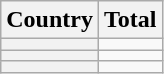<table class="sortable wikitable plainrowheaders">
<tr>
<th scope="col">Country</th>
<th scope="col">Total</th>
</tr>
<tr>
<th scope="row"></th>
<td align="center"></td>
</tr>
<tr>
<th scope="row"></th>
<td align="center"></td>
</tr>
<tr>
<th scope="row"></th>
<td align="center"></td>
</tr>
</table>
